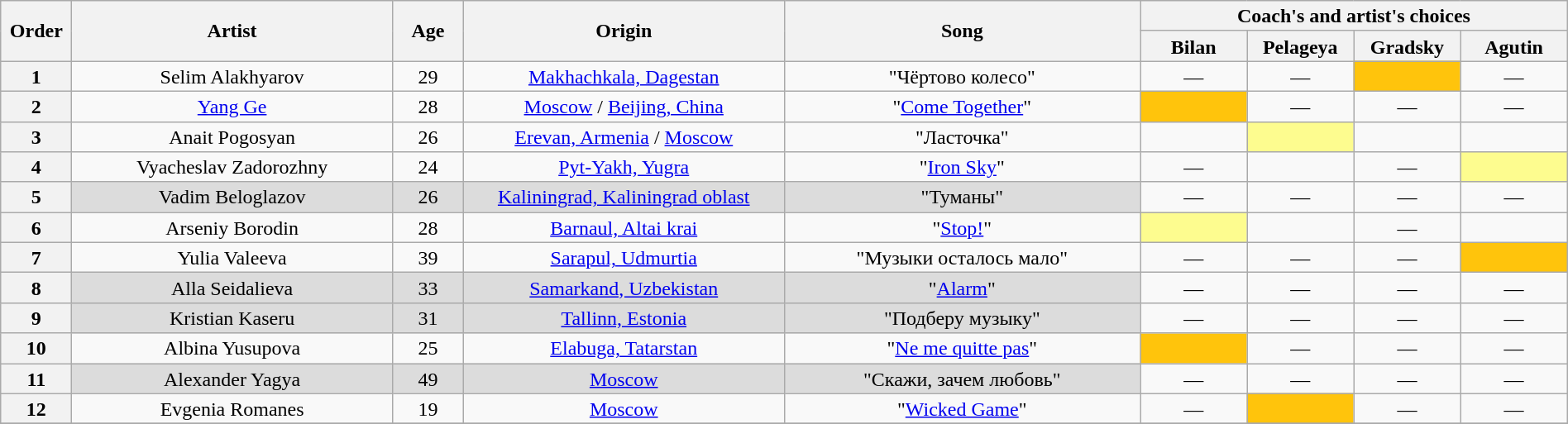<table class="wikitable" style="text-align:center; line-height:17px; width:100%;">
<tr>
<th scope="col" rowspan="2" style="width:04%;">Order</th>
<th scope="col" rowspan="2" style="width:18%;">Artist</th>
<th scope="col" rowspan="2" style="width:04%;">Age</th>
<th scope="col" rowspan="2" style="width:18%;">Origin</th>
<th scope="col" rowspan="2" style="width:20%;">Song</th>
<th scope="col" colspan="4" style="width:24%;">Coach's and artist's choices</th>
</tr>
<tr>
<th style="width:06%;">Bilan</th>
<th style="width:06%;">Pelageya</th>
<th style="width:06%;">Gradsky</th>
<th style="width:06%;">Agutin</th>
</tr>
<tr>
<th>1</th>
<td>Selim Alakhyarov</td>
<td>29</td>
<td><a href='#'>Makhachkala, Dagestan</a></td>
<td>"Чёртово колесо"</td>
<td>—</td>
<td>—</td>
<td style="background:#FFC40C;"><strong></strong></td>
<td>—</td>
</tr>
<tr>
<th>2</th>
<td><a href='#'>Yang Ge</a></td>
<td>28</td>
<td><a href='#'>Moscow</a> / <a href='#'>Beijing, China</a></td>
<td>"<a href='#'>Come Together</a>"</td>
<td style="background:#FFC40C;"><strong></strong></td>
<td>—</td>
<td>—</td>
<td>—</td>
</tr>
<tr>
<th>3</th>
<td>Anait Pogosyan</td>
<td>26</td>
<td><a href='#'>Erevan, Armenia</a> / <a href='#'>Moscow</a></td>
<td>"Ласточка"</td>
<td><strong></strong></td>
<td style="background:#fdfc8f;"><strong></strong></td>
<td><strong></strong></td>
<td><strong></strong></td>
</tr>
<tr>
<th>4</th>
<td>Vyacheslav Zadorozhny</td>
<td>24</td>
<td><a href='#'>Pyt-Yakh, Yugra</a></td>
<td>"<a href='#'>Iron Sky</a>"</td>
<td>—</td>
<td><strong></strong></td>
<td>—</td>
<td style="background:#fdfc8f;"><strong></strong></td>
</tr>
<tr>
<th>5</th>
<td style="background:#DCDCDC;">Vadim Beloglazov</td>
<td style="background:#DCDCDC;">26</td>
<td style="background:#DCDCDC;"><a href='#'>Kaliningrad, Kaliningrad oblast</a></td>
<td style="background:#DCDCDC;">"Туманы"</td>
<td>—</td>
<td>—</td>
<td>—</td>
<td>—</td>
</tr>
<tr>
<th>6</th>
<td>Arseniy Borodin</td>
<td>28</td>
<td><a href='#'>Barnaul, Altai krai</a></td>
<td>"<a href='#'>Stop!</a>"</td>
<td style="background:#fdfc8f;"><strong></strong></td>
<td><strong></strong></td>
<td>—</td>
<td><strong></strong></td>
</tr>
<tr>
<th>7</th>
<td>Yulia Valeeva</td>
<td>39</td>
<td><a href='#'>Sarapul, Udmurtia</a></td>
<td>"Музыки осталось мало"</td>
<td>—</td>
<td>—</td>
<td>—</td>
<td style="background:#FFC40C;"><strong></strong></td>
</tr>
<tr>
<th>8</th>
<td style="background:#DCDCDC;">Alla Seidalieva</td>
<td style="background:#DCDCDC;">33</td>
<td style="background:#DCDCDC;"><a href='#'>Samarkand, Uzbekistan</a></td>
<td style="background:#DCDCDC;">"<a href='#'>Alarm</a>"</td>
<td>—</td>
<td>—</td>
<td>—</td>
<td>—</td>
</tr>
<tr>
<th>9</th>
<td style="background:#DCDCDC;">Kristian Kaseru</td>
<td style="background:#DCDCDC;">31</td>
<td style="background:#DCDCDC;"><a href='#'>Tallinn, Estonia</a></td>
<td style="background:#DCDCDC;">"Подберу музыку"</td>
<td>—</td>
<td>—</td>
<td>—</td>
<td>—</td>
</tr>
<tr>
<th>10</th>
<td>Albina Yusupova</td>
<td>25</td>
<td><a href='#'>Elabuga, Tatarstan</a></td>
<td>"<a href='#'>Ne me quitte pas</a>"</td>
<td style="background:#FFC40C;"><strong></strong></td>
<td>—</td>
<td>—</td>
<td>—</td>
</tr>
<tr>
<th>11</th>
<td style="background:#DCDCDC;">Alexander Yagya</td>
<td style="background:#DCDCDC;">49</td>
<td style="background:#DCDCDC;"><a href='#'>Moscow</a></td>
<td style="background:#DCDCDC;">"Скажи, зачем любовь"</td>
<td>—</td>
<td>—</td>
<td>—</td>
<td>—</td>
</tr>
<tr>
<th>12</th>
<td>Evgenia Romanes</td>
<td>19</td>
<td><a href='#'>Moscow</a></td>
<td>"<a href='#'>Wicked Game</a>"</td>
<td>—</td>
<td style="background:#FFC40C;"><strong></strong></td>
<td>—</td>
<td>—</td>
</tr>
<tr>
</tr>
</table>
